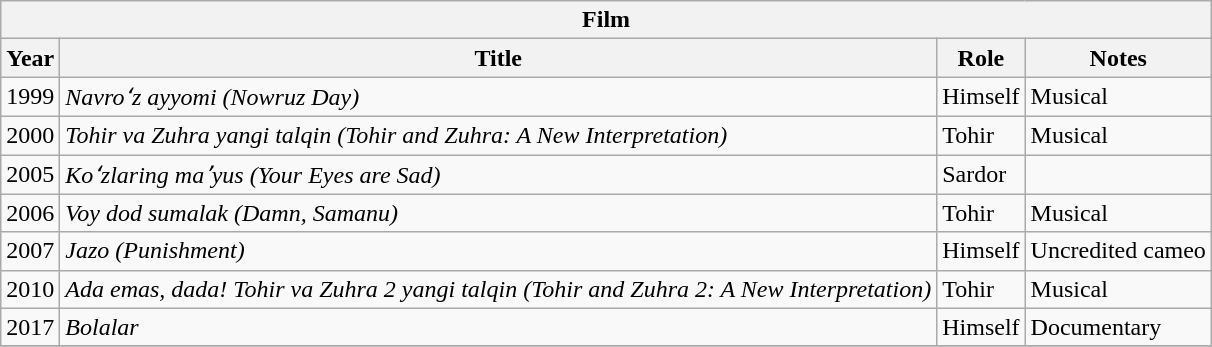<table class="wikitable">
<tr>
<th colspan="5">Film</th>
</tr>
<tr>
<th>Year</th>
<th>Title</th>
<th>Role</th>
<th>Notes</th>
</tr>
<tr>
<td>1999</td>
<td><em>Navroʻz ayyomi (Nowruz Day)</em></td>
<td>Himself</td>
<td>Musical</td>
</tr>
<tr>
<td>2000</td>
<td><em>Tohir va Zuhra yangi talqin (Tohir and Zuhra: A New Interpretation)</em></td>
<td>Tohir</td>
<td>Musical</td>
</tr>
<tr>
<td>2005</td>
<td><em>Koʻzlaring maʼyus (Your Eyes are Sad)</em></td>
<td>Sardor</td>
<td></td>
</tr>
<tr>
<td>2006</td>
<td><em>Voy dod sumalak (Damn, Samanu)</em></td>
<td>Tohir</td>
<td>Musical</td>
</tr>
<tr>
<td>2007</td>
<td><em>Jazo (Punishment)</em></td>
<td>Himself</td>
<td>Uncredited cameo</td>
</tr>
<tr>
<td>2010</td>
<td><em>Ada emas, dada! Tohir va Zuhra 2 yangi talqin (Tohir and Zuhra 2: A New Interpretation)</em></td>
<td>Tohir</td>
<td>Musical</td>
</tr>
<tr>
<td>2017</td>
<td><em>Bolalar</em></td>
<td>Himself</td>
<td>Documentary</td>
</tr>
<tr>
</tr>
</table>
